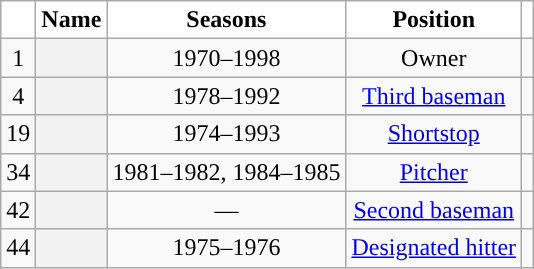<table class="wikitable sortable plainrowheaders" style="text-align:center">
<tr>
<th scope="col" style="background-color:#ffffff; border-top:#"></th>
<th scope="col" style="background-color:#ffffff; border-top:#">Name</th>
<th scope="col" style="background-color:#ffffff; border-top:#">Seasons</th>
<th scope="col" style="background-color:#ffffff; border-top:#">Position</th>
<th scope="col" class="unsortable" style="background-color:#ffffff; border-top:#"></th>
</tr>
<tr>
<td>1</td>
<th scope="row" style="text-align:center"></th>
<td>1970–1998</td>
<td>Owner</td>
<td></td>
</tr>
<tr>
<td>4</td>
<th scope="row" style="text-align:center"></th>
<td>1978–1992</td>
<td><a href='#'>Third baseman</a></td>
<td></td>
</tr>
<tr>
<td>19</td>
<th scope="row" style="text-align:center"></th>
<td>1974–1993</td>
<td><a href='#'>Shortstop</a></td>
<td></td>
</tr>
<tr>
<td>34</td>
<th scope="row" style="text-align:center"></th>
<td>1981–1982, 1984–1985</td>
<td><a href='#'>Pitcher</a></td>
<td></td>
</tr>
<tr>
<td>42</td>
<th scope="row" style="text-align:center"></th>
<td>—</td>
<td><a href='#'>Second baseman</a></td>
<td></td>
</tr>
<tr>
<td>44</td>
<th scope="row" style="text-align:center"></th>
<td>1975–1976</td>
<td><a href='#'>Designated hitter</a></td>
<td></td>
</tr>
</table>
